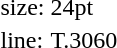<table style="margin-left:40px;">
<tr>
<td>size:</td>
<td>24pt</td>
</tr>
<tr>
<td>line:</td>
<td>T.3060</td>
</tr>
</table>
